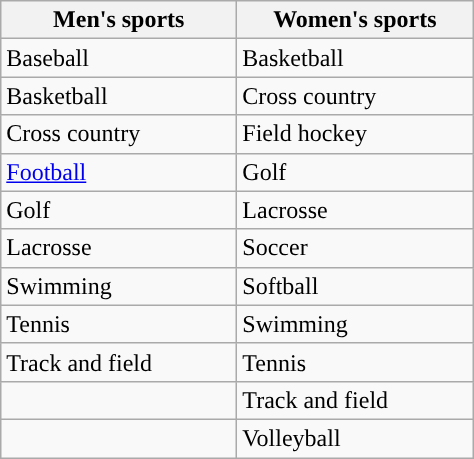<table class= wikitable>
<tr>
<th width=150px>Men's sports</th>
<th width=150px>Women's sports</th>
</tr>
<tr>
<td>Baseball</td>
<td>Basketball</td>
</tr>
<tr>
<td>Basketball</td>
<td>Cross country</td>
</tr>
<tr>
<td>Cross country</td>
<td>Field hockey</td>
</tr>
<tr>
<td><a href='#'>Football</a></td>
<td>Golf</td>
</tr>
<tr>
<td>Golf</td>
<td>Lacrosse</td>
</tr>
<tr>
<td>Lacrosse</td>
<td>Soccer</td>
</tr>
<tr>
<td>Swimming</td>
<td>Softball</td>
</tr>
<tr>
<td>Tennis</td>
<td>Swimming</td>
</tr>
<tr>
<td>Track and field</td>
<td>Tennis</td>
</tr>
<tr>
<td></td>
<td>Track and field</td>
</tr>
<tr>
<td></td>
<td>Volleyball</td>
</tr>
</table>
